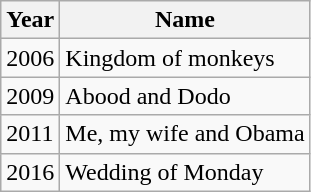<table class="wikitable">
<tr>
<th>Year</th>
<th>Name</th>
</tr>
<tr>
<td>2006</td>
<td>Kingdom of monkeys</td>
</tr>
<tr>
<td>2009</td>
<td>Abood and Dodo</td>
</tr>
<tr>
<td>2011</td>
<td>Me, my wife and Obama</td>
</tr>
<tr>
<td>2016</td>
<td>Wedding of Monday</td>
</tr>
</table>
